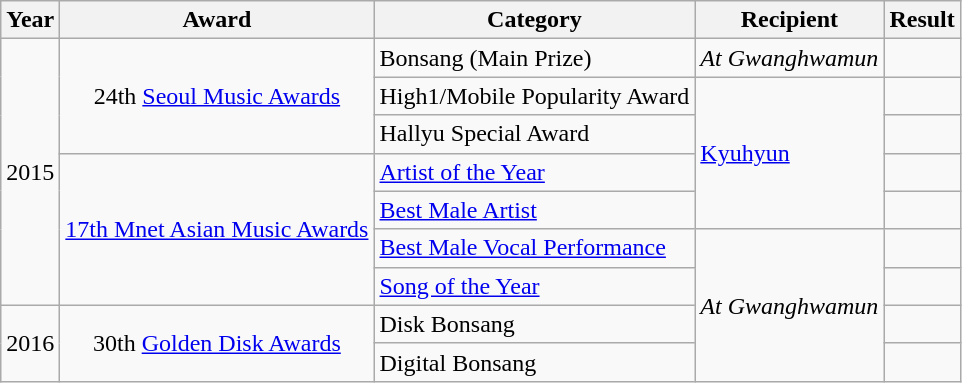<table class="wikitable">
<tr>
<th>Year</th>
<th>Award</th>
<th>Category</th>
<th>Recipient</th>
<th>Result</th>
</tr>
<tr>
<td rowspan=7>2015</td>
<td style="text-align:center" rowspan=3>24th <a href='#'>Seoul Music Awards</a></td>
<td>Bonsang (Main Prize)</td>
<td><em>At Gwanghwamun</em></td>
<td></td>
</tr>
<tr>
<td>High1/Mobile Popularity Award</td>
<td rowspan=4><a href='#'>Kyuhyun</a></td>
<td></td>
</tr>
<tr>
<td>Hallyu Special Award</td>
<td></td>
</tr>
<tr>
<td style="text-align:center" rowspan=4><a href='#'>17th Mnet Asian Music Awards</a></td>
<td><a href='#'>Artist of the Year</a></td>
<td></td>
</tr>
<tr>
<td><a href='#'>Best Male Artist</a></td>
<td></td>
</tr>
<tr>
<td><a href='#'>Best Male Vocal Performance</a></td>
<td rowspan=4><em>At Gwanghwamun</em></td>
<td></td>
</tr>
<tr>
<td><a href='#'>Song of the Year</a></td>
<td></td>
</tr>
<tr>
<td rowspan=2>2016</td>
<td style="text-align:center" rowspan=2>30th <a href='#'>Golden Disk Awards</a></td>
<td>Disk Bonsang</td>
<td></td>
</tr>
<tr>
<td>Digital Bonsang</td>
<td></td>
</tr>
</table>
